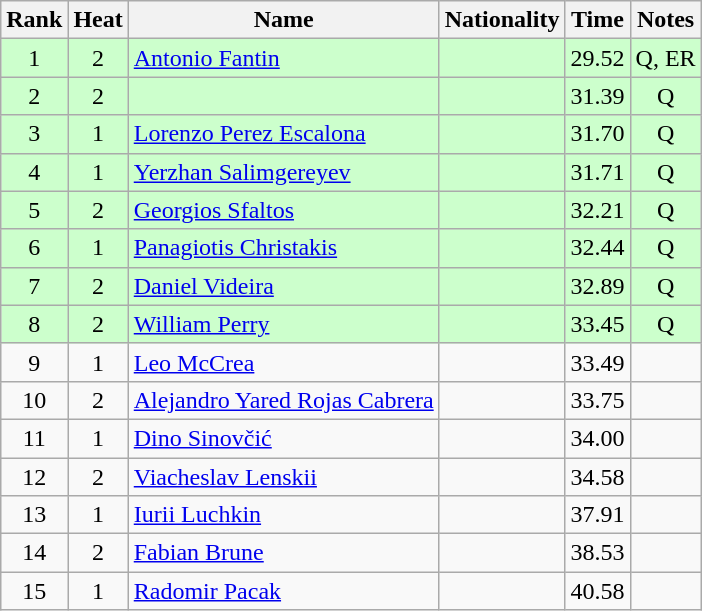<table class="wikitable sortable" style="text-align:center">
<tr>
<th>Rank</th>
<th>Heat</th>
<th>Name</th>
<th>Nationality</th>
<th>Time</th>
<th>Notes</th>
</tr>
<tr bgcolor=ccffcc>
<td>1</td>
<td>2</td>
<td align=left><a href='#'>Antonio Fantin</a></td>
<td align=left></td>
<td>29.52</td>
<td>Q, ER</td>
</tr>
<tr bgcolor=ccffcc>
<td>2</td>
<td>2</td>
<td align=left></td>
<td align=left></td>
<td>31.39</td>
<td>Q</td>
</tr>
<tr bgcolor=ccffcc>
<td>3</td>
<td>1</td>
<td align=left><a href='#'>Lorenzo Perez Escalona</a></td>
<td align=left></td>
<td>31.70</td>
<td>Q</td>
</tr>
<tr bgcolor=ccffcc>
<td>4</td>
<td>1</td>
<td align=left><a href='#'>Yerzhan Salimgereyev</a></td>
<td align=left></td>
<td>31.71</td>
<td>Q</td>
</tr>
<tr bgcolor=ccffcc>
<td>5</td>
<td>2</td>
<td align=left><a href='#'>Georgios Sfaltos</a></td>
<td align=left></td>
<td>32.21</td>
<td>Q</td>
</tr>
<tr bgcolor=ccffcc>
<td>6</td>
<td>1</td>
<td align=left><a href='#'>Panagiotis Christakis</a></td>
<td align=left></td>
<td>32.44</td>
<td>Q</td>
</tr>
<tr bgcolor=ccffcc>
<td>7</td>
<td>2</td>
<td align=left><a href='#'>Daniel Videira</a></td>
<td align=left></td>
<td>32.89</td>
<td>Q</td>
</tr>
<tr bgcolor=ccffcc>
<td>8</td>
<td>2</td>
<td align=left><a href='#'>William Perry</a></td>
<td align=left></td>
<td>33.45</td>
<td>Q</td>
</tr>
<tr>
<td>9</td>
<td>1</td>
<td align=left><a href='#'>Leo McCrea</a></td>
<td align=left></td>
<td>33.49</td>
<td></td>
</tr>
<tr>
<td>10</td>
<td>2</td>
<td align=left><a href='#'>Alejandro Yared Rojas Cabrera</a></td>
<td align=left></td>
<td>33.75</td>
<td></td>
</tr>
<tr>
<td>11</td>
<td>1</td>
<td align=left><a href='#'>Dino Sinovčić</a></td>
<td align=left></td>
<td>34.00</td>
<td></td>
</tr>
<tr>
<td>12</td>
<td>2</td>
<td align=left><a href='#'>Viacheslav Lenskii</a></td>
<td align=left></td>
<td>34.58</td>
<td></td>
</tr>
<tr>
<td>13</td>
<td>1</td>
<td align=left><a href='#'>Iurii Luchkin</a></td>
<td align=left></td>
<td>37.91</td>
<td></td>
</tr>
<tr>
<td>14</td>
<td>2</td>
<td align=left><a href='#'>Fabian Brune</a></td>
<td align=left></td>
<td>38.53</td>
<td></td>
</tr>
<tr>
<td>15</td>
<td>1</td>
<td align=left><a href='#'>Radomir Pacak</a></td>
<td align=left></td>
<td>40.58</td>
<td></td>
</tr>
</table>
